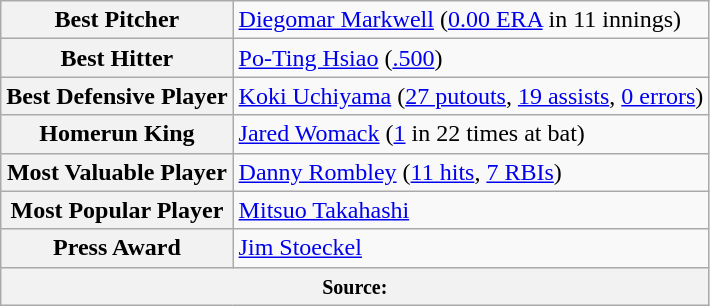<table class="wikitable" border="1">
<tr>
<th>Best Pitcher</th>
<td> <a href='#'>Diegomar Markwell</a> (<a href='#'>0.00 ERA</a> in 11 innings)</td>
</tr>
<tr>
<th>Best Hitter</th>
<td> <a href='#'>Po-Ting Hsiao</a> (<a href='#'>.500</a>)</td>
</tr>
<tr>
<th>Best Defensive Player</th>
<td> <a href='#'>Koki Uchiyama</a> (<a href='#'>27 putouts</a>, <a href='#'>19 assists</a>, <a href='#'>0 errors</a>)</td>
</tr>
<tr>
<th>Homerun King</th>
<td> <a href='#'>Jared Womack</a> (<a href='#'>1</a> in 22 times at bat)</td>
</tr>
<tr>
<th>Most Valuable Player</th>
<td> <a href='#'>Danny Rombley</a> (<a href='#'>11 hits</a>, <a href='#'>7 RBIs</a>)</td>
</tr>
<tr>
<th>Most Popular Player</th>
<td> <a href='#'>Mitsuo Takahashi</a></td>
</tr>
<tr>
<th>Press Award</th>
<td> <a href='#'>Jim Stoeckel</a></td>
</tr>
<tr>
<th colspan="2"><small>Source: </small></th>
</tr>
</table>
